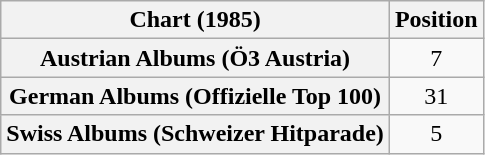<table class="wikitable sortable plainrowheaders" style="text-align:center">
<tr>
<th scope="col">Chart (1985)</th>
<th scope="col">Position</th>
</tr>
<tr>
<th scope="row">Austrian Albums (Ö3 Austria)</th>
<td>7</td>
</tr>
<tr>
<th scope="row">German Albums (Offizielle Top 100)</th>
<td>31</td>
</tr>
<tr>
<th scope="row">Swiss Albums (Schweizer Hitparade)</th>
<td>5</td>
</tr>
</table>
